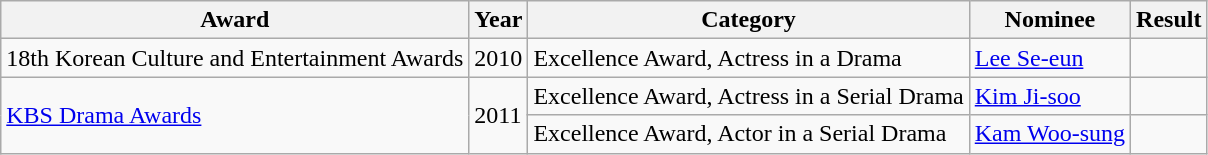<table class="wikitable">
<tr>
<th>Award</th>
<th>Year</th>
<th>Category</th>
<th>Nominee</th>
<th>Result</th>
</tr>
<tr>
<td>18th Korean Culture and Entertainment Awards</td>
<td>2010</td>
<td>Excellence Award, Actress in a Drama</td>
<td><a href='#'>Lee Se-eun</a></td>
<td></td>
</tr>
<tr>
<td rowspan="2"><a href='#'>KBS Drama Awards</a></td>
<td rowspan="2">2011</td>
<td>Excellence Award, Actress in a Serial Drama</td>
<td><a href='#'>Kim Ji-soo</a></td>
<td></td>
</tr>
<tr>
<td>Excellence Award, Actor in a Serial Drama</td>
<td><a href='#'>Kam Woo-sung</a></td>
<td></td>
</tr>
</table>
